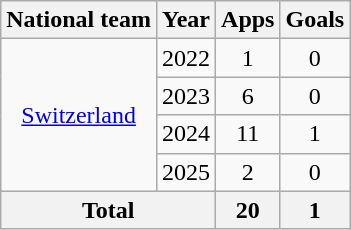<table class=wikitable style="text-align: center">
<tr>
<th>National team</th>
<th>Year</th>
<th>Apps</th>
<th>Goals</th>
</tr>
<tr>
<td rowspan="4"><a href='#'>Switzerland</a></td>
<td>2022</td>
<td>1</td>
<td>0</td>
</tr>
<tr>
<td>2023</td>
<td>6</td>
<td>0</td>
</tr>
<tr>
<td>2024</td>
<td>11</td>
<td>1</td>
</tr>
<tr>
<td>2025</td>
<td>2</td>
<td>0</td>
</tr>
<tr>
<th colspan="2">Total</th>
<th>20</th>
<th>1</th>
</tr>
</table>
